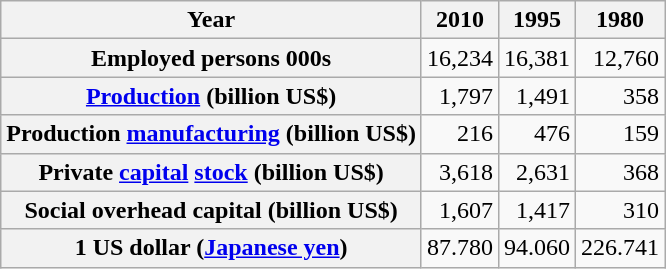<table class="wikitable" style="text-align:right">
<tr>
<th>Year</th>
<th>2010</th>
<th>1995</th>
<th>1980</th>
</tr>
<tr>
<th>Employed persons 000s</th>
<td>16,234</td>
<td>16,381</td>
<td>12,760</td>
</tr>
<tr>
<th><a href='#'>Production</a> (billion US$)</th>
<td>1,797</td>
<td>1,491</td>
<td>358</td>
</tr>
<tr>
<th>Production <a href='#'>manufacturing</a> (billion US$)</th>
<td>216</td>
<td>476</td>
<td>159</td>
</tr>
<tr>
<th>Private <a href='#'>capital</a> <a href='#'>stock</a> (billion US$)</th>
<td>3,618</td>
<td>2,631</td>
<td>368</td>
</tr>
<tr>
<th>Social overhead capital (billion US$)</th>
<td>1,607</td>
<td>1,417</td>
<td>310</td>
</tr>
<tr>
<th>1 US dollar (<a href='#'>Japanese yen</a>)</th>
<td>87.780</td>
<td>94.060</td>
<td>226.741</td>
</tr>
</table>
